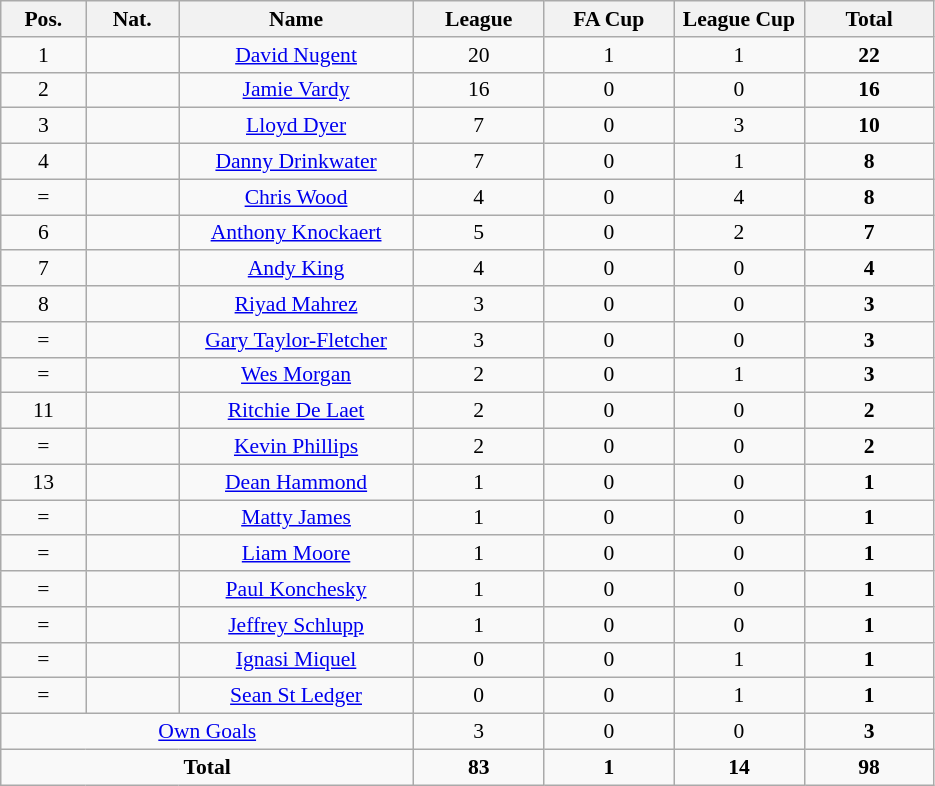<table class="wikitable" style="font-size: 90%; text-align: center">
<tr>
<th width=50>Pos.</th>
<th width=55>Nat.</th>
<th width=150>Name</th>
<th width=80>League</th>
<th width=80>FA Cup</th>
<th width=80>League Cup</th>
<th width=80>Total</th>
</tr>
<tr>
<td>1</td>
<td></td>
<td><a href='#'>David Nugent</a></td>
<td>20</td>
<td>1</td>
<td>1</td>
<td><strong>22</strong></td>
</tr>
<tr>
<td>2</td>
<td></td>
<td><a href='#'>Jamie Vardy</a></td>
<td>16</td>
<td>0</td>
<td>0</td>
<td><strong>16</strong></td>
</tr>
<tr>
<td>3</td>
<td></td>
<td><a href='#'>Lloyd Dyer</a></td>
<td>7</td>
<td>0</td>
<td>3</td>
<td><strong>10</strong></td>
</tr>
<tr>
<td>4</td>
<td></td>
<td><a href='#'>Danny Drinkwater</a></td>
<td>7</td>
<td>0</td>
<td>1</td>
<td><strong>8</strong></td>
</tr>
<tr>
<td>=</td>
<td></td>
<td><a href='#'>Chris Wood</a></td>
<td>4</td>
<td>0</td>
<td>4</td>
<td><strong>8</strong></td>
</tr>
<tr>
<td>6</td>
<td></td>
<td><a href='#'>Anthony Knockaert</a></td>
<td>5</td>
<td>0</td>
<td>2</td>
<td><strong>7</strong></td>
</tr>
<tr>
<td>7</td>
<td></td>
<td><a href='#'>Andy King</a></td>
<td>4</td>
<td>0</td>
<td>0</td>
<td><strong>4</strong></td>
</tr>
<tr>
<td>8</td>
<td></td>
<td><a href='#'>Riyad Mahrez</a></td>
<td>3</td>
<td>0</td>
<td>0</td>
<td><strong>3</strong></td>
</tr>
<tr>
<td>=</td>
<td></td>
<td><a href='#'>Gary Taylor-Fletcher</a></td>
<td>3</td>
<td>0</td>
<td>0</td>
<td><strong>3</strong></td>
</tr>
<tr>
<td>=</td>
<td></td>
<td><a href='#'>Wes Morgan</a></td>
<td>2</td>
<td>0</td>
<td>1</td>
<td><strong>3</strong></td>
</tr>
<tr>
<td>11</td>
<td></td>
<td><a href='#'>Ritchie De Laet</a></td>
<td>2</td>
<td>0</td>
<td>0</td>
<td><strong>2</strong></td>
</tr>
<tr>
<td>=</td>
<td></td>
<td><a href='#'>Kevin Phillips</a></td>
<td>2</td>
<td>0</td>
<td>0</td>
<td><strong>2</strong></td>
</tr>
<tr>
<td>13</td>
<td></td>
<td><a href='#'>Dean Hammond</a></td>
<td>1</td>
<td>0</td>
<td>0</td>
<td><strong>1</strong></td>
</tr>
<tr>
<td>=</td>
<td></td>
<td><a href='#'>Matty James</a></td>
<td>1</td>
<td>0</td>
<td>0</td>
<td><strong>1</strong></td>
</tr>
<tr>
<td>=</td>
<td></td>
<td><a href='#'>Liam Moore</a></td>
<td>1</td>
<td>0</td>
<td>0</td>
<td><strong>1</strong></td>
</tr>
<tr>
<td>=</td>
<td></td>
<td><a href='#'>Paul Konchesky</a></td>
<td>1</td>
<td>0</td>
<td>0</td>
<td><strong>1</strong></td>
</tr>
<tr>
<td>=</td>
<td></td>
<td><a href='#'>Jeffrey Schlupp</a></td>
<td>1</td>
<td>0</td>
<td>0</td>
<td><strong>1</strong></td>
</tr>
<tr>
<td>=</td>
<td></td>
<td><a href='#'>Ignasi Miquel</a></td>
<td>0</td>
<td>0</td>
<td>1</td>
<td><strong>1</strong></td>
</tr>
<tr>
<td>=</td>
<td></td>
<td><a href='#'>Sean St Ledger</a></td>
<td>0</td>
<td>0</td>
<td>1</td>
<td><strong>1</strong></td>
</tr>
<tr>
<td colspan="3"><a href='#'>Own Goals</a></td>
<td>3</td>
<td>0</td>
<td>0</td>
<td><strong>3</strong></td>
</tr>
<tr>
<td colspan="3"><strong>Total</strong></td>
<td><strong>83</strong></td>
<td><strong>1</strong></td>
<td><strong>14</strong></td>
<td><strong>98</strong></td>
</tr>
</table>
